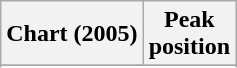<table class="wikitable sortable plainrowheaders" style="text-align:center">
<tr>
<th scope="col">Chart (2005)</th>
<th scope="col">Peak<br>position</th>
</tr>
<tr>
</tr>
<tr>
</tr>
<tr>
</tr>
<tr>
</tr>
</table>
